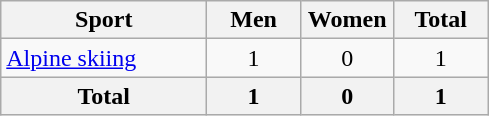<table class="wikitable sortable" style="text-align:center;">
<tr>
<th width=130>Sport</th>
<th width=55>Men</th>
<th width=55>Women</th>
<th width=55>Total</th>
</tr>
<tr>
<td align=left><a href='#'>Alpine skiing</a></td>
<td>1</td>
<td>0</td>
<td>1</td>
</tr>
<tr>
<th>Total</th>
<th>1</th>
<th>0</th>
<th>1</th>
</tr>
</table>
